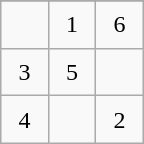<table class="wikitable" style="margin-left:auto;margin-right:auto;text-align:center;width:6em;height:6em;table-layout:fixed;">
<tr>
</tr>
<tr>
<td></td>
<td>1</td>
<td>6</td>
</tr>
<tr>
<td>3</td>
<td>5</td>
<td></td>
</tr>
<tr>
<td>4</td>
<td></td>
<td>2</td>
</tr>
</table>
